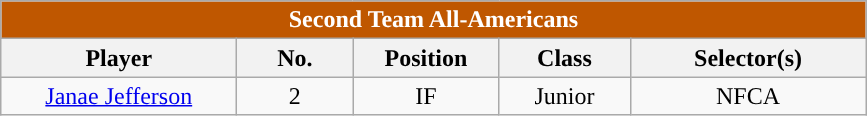<table class="wikitable" style="text-align:center">
<tr>
<td colspan="5" style= "background: #BF5700; color:white"><strong>Second Team All-Americans</strong></td>
</tr>
<tr>
<th style="width:150px; ">Player</th>
<th style="width:70px; ">No.</th>
<th style="width:90px; ">Position</th>
<th style="width:80px; ">Class</th>
<th style="width:150px; ">Selector(s)</th>
</tr>
<tr>
<td><a href='#'>Janae Jefferson</a></td>
<td>2</td>
<td>IF</td>
<td>Junior</td>
<td>NFCA</td>
</tr>
</table>
